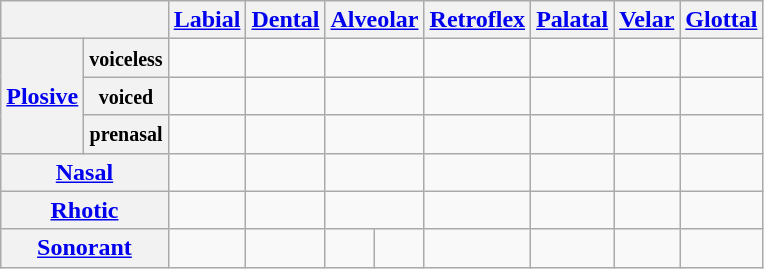<table class="wikitable" style="text-align:center;">
<tr>
<th colspan="2"></th>
<th><a href='#'>Labial</a></th>
<th><a href='#'>Dental</a></th>
<th colspan="2"><a href='#'>Alveolar</a></th>
<th><a href='#'>Retroflex</a></th>
<th><a href='#'>Palatal</a></th>
<th><a href='#'>Velar</a></th>
<th><a href='#'>Glottal</a></th>
</tr>
<tr>
<th rowspan="3"><a href='#'>Plosive</a></th>
<th><small>voiceless</small></th>
<td></td>
<td></td>
<td colspan="2"></td>
<td></td>
<td></td>
<td></td>
<td></td>
</tr>
<tr>
<th><small>voiced</small></th>
<td></td>
<td></td>
<td colspan="2"></td>
<td></td>
<td></td>
<td></td>
<td></td>
</tr>
<tr>
<th><small>prenasal</small></th>
<td></td>
<td></td>
<td colspan="2"></td>
<td></td>
<td></td>
<td></td>
<td></td>
</tr>
<tr>
<th colspan="2"><a href='#'>Nasal</a></th>
<td></td>
<td></td>
<td colspan="2"></td>
<td></td>
<td></td>
<td></td>
<td></td>
</tr>
<tr>
<th colspan="2"><a href='#'>Rhotic</a></th>
<td></td>
<td></td>
<td colspan="2"></td>
<td></td>
<td></td>
<td></td>
<td></td>
</tr>
<tr>
<th colspan="2"><a href='#'>Sonorant</a></th>
<td></td>
<td></td>
<td></td>
<td></td>
<td></td>
<td></td>
<td></td>
<td></td>
</tr>
</table>
